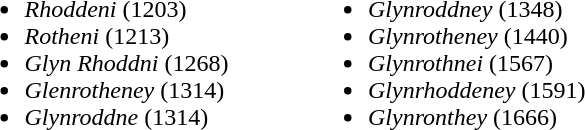<table>
<tr>
<td valign="top"><br><ul><li><em>Rhoddeni</em> (1203)</li><li><em>Rotheni</em> (1213)</li><li><em>Glyn Rhoddni</em> (1268)</li><li><em>Glenrotheney</em> (1314)</li><li><em>Glynroddne</em> (1314)</li></ul></td>
<td width="45"> </td>
<td valign="top"><br><ul><li><em>Glynroddney</em> (1348)</li><li><em>Glynrotheney</em> (1440)</li><li><em>Glynrothnei</em> (1567)</li><li><em>Glynrhoddeney</em> (1591)</li><li><em>Glynronthey</em> (1666)</li></ul></td>
<td width="45"> </td>
</tr>
</table>
